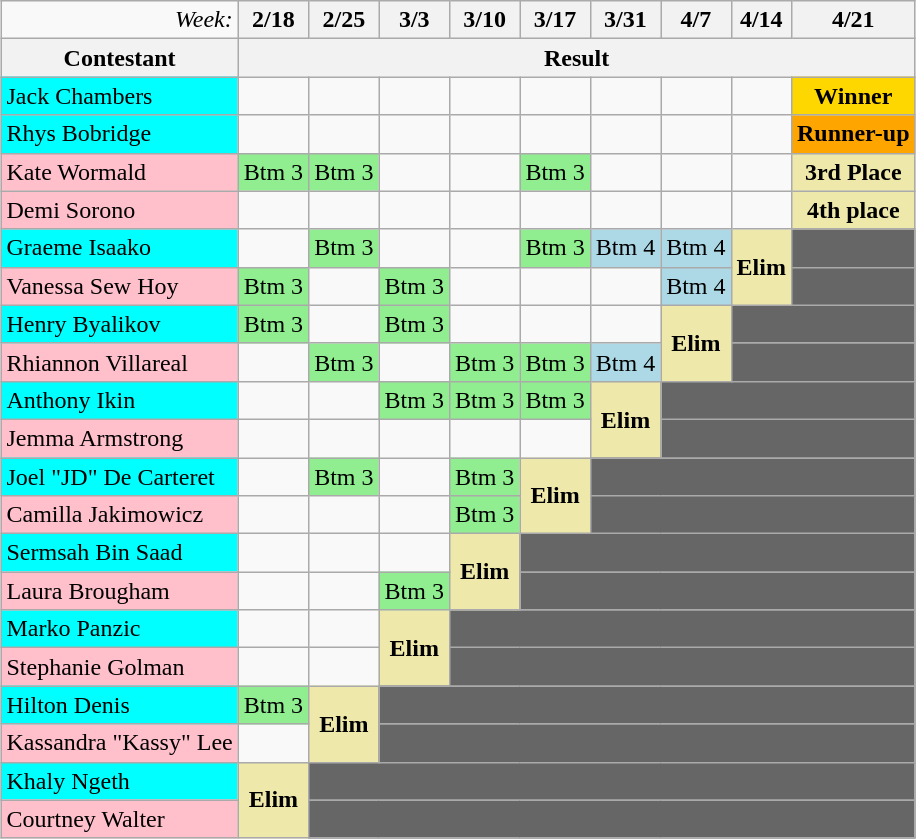<table class="wikitable" style="margin:1em auto;">
<tr>
<td align="right"><em>Week:</em></td>
<th>2/18</th>
<th>2/25</th>
<th>3/3</th>
<th>3/10</th>
<th>3/17</th>
<th>3/31</th>
<th>4/7</th>
<th>4/14</th>
<th>4/21</th>
</tr>
<tr>
<th>Contestant</th>
<th colspan="9" align="center">Result</th>
</tr>
<tr>
<td bgcolor="cyan">Jack Chambers</td>
<td></td>
<td></td>
<td></td>
<td></td>
<td></td>
<td></td>
<td></td>
<td></td>
<td bgcolor="gold" align="center"><strong>Winner</strong></td>
</tr>
<tr>
<td bgcolor="cyan">Rhys Bobridge</td>
<td></td>
<td></td>
<td></td>
<td></td>
<td></td>
<td></td>
<td></td>
<td></td>
<td bgcolor="orange" align="center"><strong>Runner-up</strong></td>
</tr>
<tr>
<td bgcolor="pink">Kate Wormald</td>
<td bgcolor="lightgreen">Btm 3</td>
<td bgcolor="lightgreen">Btm 3</td>
<td></td>
<td></td>
<td bgcolor="lightgreen">Btm 3</td>
<td></td>
<td></td>
<td></td>
<td align="center" style="background:palegoldenrod;"><strong>3rd Place</strong></td>
</tr>
<tr>
<td bgcolor="pink">Demi Sorono</td>
<td></td>
<td></td>
<td></td>
<td></td>
<td></td>
<td></td>
<td></td>
<td></td>
<td align="center" style="background:palegoldenrod;"><strong>4th place</strong></td>
</tr>
<tr>
<td bgcolor="cyan">Graeme Isaako</td>
<td></td>
<td bgcolor="lightgreen">Btm 3</td>
<td></td>
<td></td>
<td bgcolor="lightgreen">Btm 3</td>
<td bgcolor="lightblue">Btm 4</td>
<td bgcolor="lightblue">Btm 4</td>
<td rowspan="2" align="center" style="background:palegoldenrod;"><strong>Elim</strong></td>
<td bgcolor="666666"></td>
</tr>
<tr>
<td bgcolor="pink">Vanessa Sew Hoy</td>
<td bgcolor="lightgreen">Btm 3</td>
<td></td>
<td bgcolor="lightgreen">Btm 3</td>
<td></td>
<td></td>
<td></td>
<td bgcolor="lightblue">Btm 4</td>
<td bgcolor="666666"></td>
</tr>
<tr>
<td bgcolor="cyan">Henry Byalikov</td>
<td bgcolor="lightgreen">Btm 3</td>
<td></td>
<td bgcolor="lightgreen">Btm 3</td>
<td></td>
<td></td>
<td></td>
<td rowspan="2" align="center" style="background:palegoldenrod;"><strong>Elim</strong></td>
<td colspan="2" bgcolor="666666"></td>
</tr>
<tr>
<td bgcolor="pink">Rhiannon Villareal</td>
<td></td>
<td bgcolor="lightgreen">Btm 3</td>
<td></td>
<td bgcolor="lightgreen">Btm 3</td>
<td bgcolor="lightgreen">Btm 3</td>
<td bgcolor="lightblue">Btm 4</td>
<td colspan="2" bgcolor="666666"></td>
</tr>
<tr>
<td bgcolor="cyan">Anthony Ikin</td>
<td></td>
<td></td>
<td bgcolor="lightgreen">Btm 3</td>
<td bgcolor="lightgreen">Btm 3</td>
<td bgcolor="lightgreen">Btm 3</td>
<td rowspan="2" align="center" style="background:palegoldenrod;"><strong>Elim</strong></td>
<td colspan="3" bgcolor="666666"></td>
</tr>
<tr>
<td bgcolor="pink">Jemma Armstrong</td>
<td></td>
<td></td>
<td></td>
<td></td>
<td></td>
<td colspan="3" bgcolor="666666"></td>
</tr>
<tr>
<td bgcolor="cyan">Joel "JD" De Carteret</td>
<td></td>
<td bgcolor="lightgreen">Btm 3</td>
<td></td>
<td bgcolor="lightgreen">Btm 3</td>
<td rowspan="2" align="center" style="background:palegoldenrod;"><strong>Elim</strong></td>
<td colspan="4" bgcolor="666666"></td>
</tr>
<tr>
<td bgcolor="pink">Camilla Jakimowicz</td>
<td></td>
<td></td>
<td></td>
<td bgcolor="lightgreen">Btm 3</td>
<td colspan="4" bgcolor="666666"></td>
</tr>
<tr>
<td bgcolor="cyan">Sermsah Bin Saad</td>
<td></td>
<td></td>
<td></td>
<td rowspan="2" align="center" style="background:palegoldenrod;"><strong>Elim</strong></td>
<td colspan="5" bgcolor="666666"></td>
</tr>
<tr>
<td bgcolor="pink">Laura Brougham</td>
<td></td>
<td></td>
<td bgcolor="lightgreen">Btm 3</td>
<td colspan="5" bgcolor="666666"></td>
</tr>
<tr>
<td bgcolor="cyan">Marko Panzic</td>
<td></td>
<td></td>
<td rowspan="2" align="center" style="background:palegoldenrod;"><strong>Elim</strong></td>
<td colspan="6" bgcolor="666666"></td>
</tr>
<tr>
<td bgcolor="pink">Stephanie Golman</td>
<td></td>
<td></td>
<td colspan="6" bgcolor="666666"></td>
</tr>
<tr>
<td bgcolor="cyan ">Hilton Denis</td>
<td bgcolor="lightgreen">Btm 3</td>
<td rowspan="2" align="center" style="background:palegoldenrod;"><strong>Elim</strong></td>
<td colspan="7" bgcolor="666666"></td>
</tr>
<tr>
<td bgcolor="pink">Kassandra "Kassy" Lee</td>
<td></td>
<td colspan="7" bgcolor="666666"></td>
</tr>
<tr>
<td bgcolor="cyan">Khaly Ngeth</td>
<td rowspan="2" align="center" style="background:palegoldenrod;"><strong>Elim</strong></td>
<td colspan="8" bgcolor="666666"></td>
</tr>
<tr>
<td bgcolor="pink">Courtney Walter</td>
<td colspan="8" bgcolor="666666"></td>
</tr>
</table>
